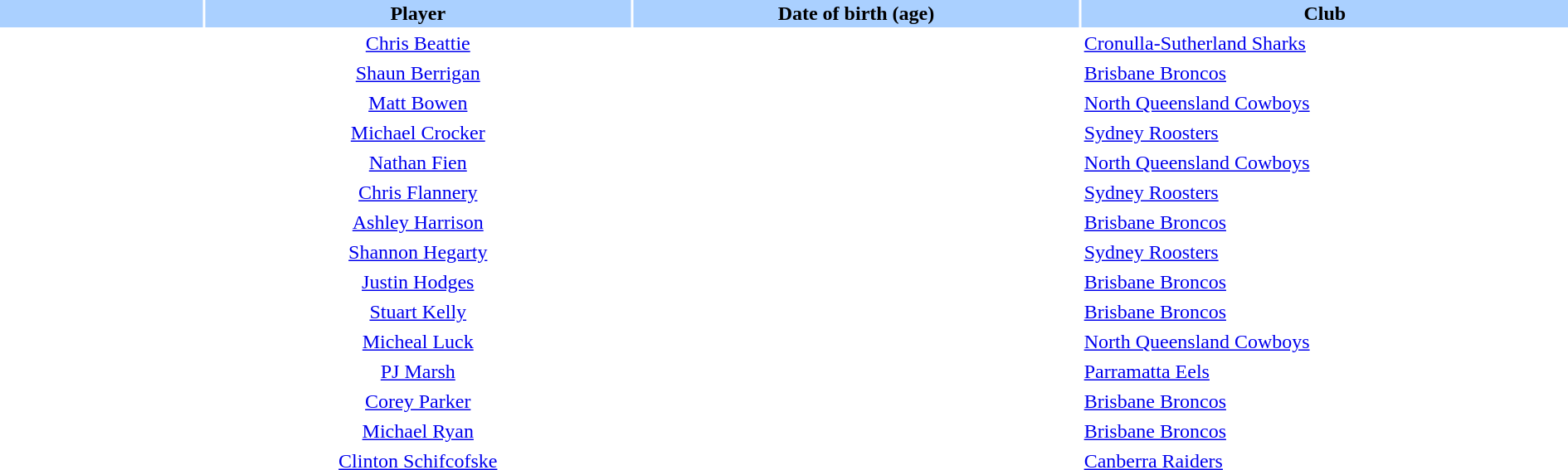<table class="sortable" border="0" cellspacing="2" cellpadding="2" style="width:100%;">
<tr style="background:#AAD0FF">
<th width=10%></th>
<th width=21%>Player</th>
<th width=22%>Date of birth (age)</th>
<th width=24%>Club</th>
</tr>
<tr>
<td style="text-align:center;"></td>
<td style="text-align:center;"><a href='#'>Chris Beattie</a></td>
<td style="text-align:center;"></td>
<td> <a href='#'>Cronulla-Sutherland Sharks</a></td>
</tr>
<tr>
<td style="text-align:center;"></td>
<td style="text-align:center;"><a href='#'>Shaun Berrigan</a></td>
<td style="text-align:center;"></td>
<td> <a href='#'>Brisbane Broncos</a></td>
</tr>
<tr>
<td style="text-align:center;"></td>
<td style="text-align:center;"><a href='#'>Matt Bowen</a></td>
<td style="text-align:center;"></td>
<td> <a href='#'>North Queensland Cowboys</a></td>
</tr>
<tr>
<td style="text-align:center;"></td>
<td style="text-align:center;"><a href='#'>Michael Crocker</a></td>
<td style="text-align:center;"></td>
<td> <a href='#'>Sydney Roosters</a></td>
</tr>
<tr>
<td style="text-align:center;"></td>
<td style="text-align:center;"><a href='#'>Nathan Fien</a></td>
<td style="text-align:center;"></td>
<td> <a href='#'>North Queensland Cowboys</a></td>
</tr>
<tr>
<td style="text-align:center;"></td>
<td style="text-align:center;"><a href='#'>Chris Flannery</a></td>
<td style="text-align:center;"></td>
<td> <a href='#'>Sydney Roosters</a></td>
</tr>
<tr>
<td style="text-align:center;"></td>
<td style="text-align:center;"><a href='#'>Ashley Harrison</a></td>
<td style="text-align:center;"></td>
<td> <a href='#'>Brisbane Broncos</a></td>
</tr>
<tr>
<td style="text-align:center;"></td>
<td style="text-align:center;"><a href='#'>Shannon Hegarty</a></td>
<td style="text-align:center;"></td>
<td> <a href='#'>Sydney Roosters</a></td>
</tr>
<tr>
<td style="text-align:center;"></td>
<td style="text-align:center;"><a href='#'>Justin Hodges</a></td>
<td style="text-align:center;"></td>
<td> <a href='#'>Brisbane Broncos</a></td>
</tr>
<tr>
<td style="text-align:center;"></td>
<td style="text-align:center;"><a href='#'>Stuart Kelly</a></td>
<td style="text-align:center;"></td>
<td> <a href='#'>Brisbane Broncos</a></td>
</tr>
<tr>
<td style="text-align:center;"></td>
<td style="text-align:center;"><a href='#'>Micheal Luck</a></td>
<td style="text-align:center;"></td>
<td> <a href='#'>North Queensland Cowboys</a></td>
</tr>
<tr>
<td style="text-align:center;"></td>
<td style="text-align:center;"><a href='#'>PJ Marsh</a></td>
<td style="text-align:center;"></td>
<td> <a href='#'>Parramatta Eels</a></td>
</tr>
<tr>
<td style="text-align:center;"></td>
<td style="text-align:center;"><a href='#'>Corey Parker</a></td>
<td style="text-align:center;"></td>
<td> <a href='#'>Brisbane Broncos</a></td>
</tr>
<tr>
<td style="text-align:center;"></td>
<td style="text-align:center;"><a href='#'>Michael Ryan</a></td>
<td style="text-align:center;"></td>
<td> <a href='#'>Brisbane Broncos</a></td>
</tr>
<tr>
<td style="text-align:center;"></td>
<td style="text-align:center;"><a href='#'>Clinton Schifcofske</a></td>
<td style="text-align:center;"></td>
<td> <a href='#'>Canberra Raiders</a></td>
</tr>
</table>
